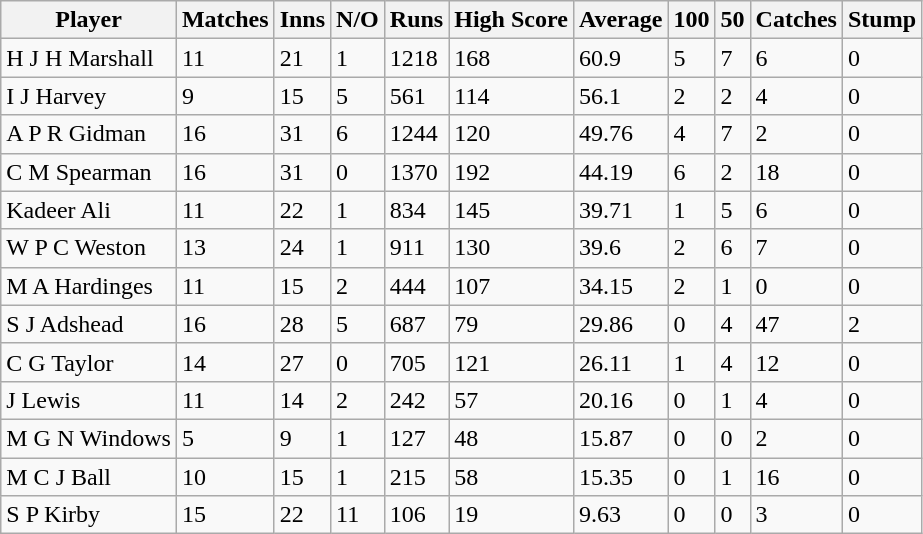<table class="wikitable">
<tr>
<th>Player</th>
<th>Matches</th>
<th>Inns</th>
<th>N/O</th>
<th>Runs</th>
<th>High Score</th>
<th>Average</th>
<th>100</th>
<th>50</th>
<th>Catches</th>
<th>Stump</th>
</tr>
<tr>
<td>H J H Marshall</td>
<td>11</td>
<td>21</td>
<td>1</td>
<td>1218</td>
<td>168</td>
<td>60.9</td>
<td>5</td>
<td>7</td>
<td>6</td>
<td>0</td>
</tr>
<tr>
<td>I J Harvey</td>
<td>9</td>
<td>15</td>
<td>5</td>
<td>561</td>
<td>114</td>
<td>56.1</td>
<td>2</td>
<td>2</td>
<td>4</td>
<td>0</td>
</tr>
<tr>
<td>A P R Gidman</td>
<td>16</td>
<td>31</td>
<td>6</td>
<td>1244</td>
<td>120</td>
<td>49.76</td>
<td>4</td>
<td>7</td>
<td>2</td>
<td>0</td>
</tr>
<tr>
<td>C M Spearman</td>
<td>16</td>
<td>31</td>
<td>0</td>
<td>1370</td>
<td>192</td>
<td>44.19</td>
<td>6</td>
<td>2</td>
<td>18</td>
<td>0</td>
</tr>
<tr>
<td>Kadeer Ali</td>
<td>11</td>
<td>22</td>
<td>1</td>
<td>834</td>
<td>145</td>
<td>39.71</td>
<td>1</td>
<td>5</td>
<td>6</td>
<td>0</td>
</tr>
<tr>
<td>W P C Weston</td>
<td>13</td>
<td>24</td>
<td>1</td>
<td>911</td>
<td>130</td>
<td>39.6</td>
<td>2</td>
<td>6</td>
<td>7</td>
<td>0</td>
</tr>
<tr>
<td>M A Hardinges</td>
<td>11</td>
<td>15</td>
<td>2</td>
<td>444</td>
<td>107</td>
<td>34.15</td>
<td>2</td>
<td>1</td>
<td>0</td>
<td>0</td>
</tr>
<tr>
<td>S J Adshead</td>
<td>16</td>
<td>28</td>
<td>5</td>
<td>687</td>
<td>79</td>
<td>29.86</td>
<td>0</td>
<td>4</td>
<td>47</td>
<td>2</td>
</tr>
<tr>
<td>C G Taylor</td>
<td>14</td>
<td>27</td>
<td>0</td>
<td>705</td>
<td>121</td>
<td>26.11</td>
<td>1</td>
<td>4</td>
<td>12</td>
<td>0</td>
</tr>
<tr>
<td>J Lewis</td>
<td>11</td>
<td>14</td>
<td>2</td>
<td>242</td>
<td>57</td>
<td>20.16</td>
<td>0</td>
<td>1</td>
<td>4</td>
<td>0</td>
</tr>
<tr>
<td>M G N Windows</td>
<td>5</td>
<td>9</td>
<td>1</td>
<td>127</td>
<td>48</td>
<td>15.87</td>
<td>0</td>
<td>0</td>
<td>2</td>
<td>0</td>
</tr>
<tr>
<td>M C J Ball</td>
<td>10</td>
<td>15</td>
<td>1</td>
<td>215</td>
<td>58</td>
<td>15.35</td>
<td>0</td>
<td>1</td>
<td>16</td>
<td>0</td>
</tr>
<tr>
<td>S P Kirby</td>
<td>15</td>
<td>22</td>
<td>11</td>
<td>106</td>
<td>19</td>
<td>9.63</td>
<td>0</td>
<td>0</td>
<td>3</td>
<td>0</td>
</tr>
</table>
